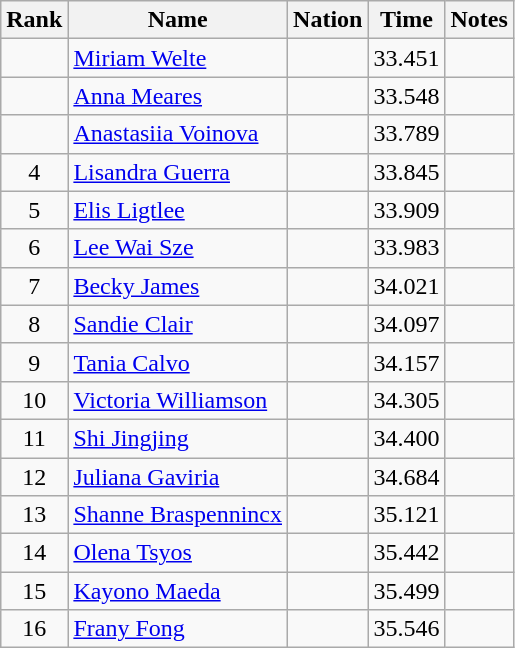<table class="wikitable sortable" style="text-align:center">
<tr>
<th>Rank</th>
<th>Name</th>
<th>Nation</th>
<th>Time</th>
<th>Notes</th>
</tr>
<tr>
<td></td>
<td align=left><a href='#'>Miriam Welte</a></td>
<td align=left></td>
<td>33.451</td>
<td></td>
</tr>
<tr>
<td></td>
<td align=left><a href='#'>Anna Meares</a></td>
<td align=left></td>
<td>33.548</td>
<td></td>
</tr>
<tr>
<td></td>
<td align=left><a href='#'>Anastasiia Voinova</a></td>
<td align=left></td>
<td>33.789</td>
<td></td>
</tr>
<tr>
<td>4</td>
<td align=left><a href='#'>Lisandra Guerra</a></td>
<td align=left></td>
<td>33.845</td>
<td></td>
</tr>
<tr>
<td>5</td>
<td align=left><a href='#'>Elis Ligtlee</a></td>
<td align=left></td>
<td>33.909</td>
<td></td>
</tr>
<tr>
<td>6</td>
<td align=left><a href='#'>Lee Wai Sze</a></td>
<td align=left></td>
<td>33.983</td>
<td></td>
</tr>
<tr>
<td>7</td>
<td align=left><a href='#'>Becky James</a></td>
<td align=left></td>
<td>34.021</td>
<td></td>
</tr>
<tr>
<td>8</td>
<td align=left><a href='#'>Sandie Clair</a></td>
<td align=left></td>
<td>34.097</td>
<td></td>
</tr>
<tr>
<td>9</td>
<td align=left><a href='#'>Tania Calvo</a></td>
<td align=left></td>
<td>34.157</td>
<td></td>
</tr>
<tr>
<td>10</td>
<td align=left><a href='#'>Victoria Williamson</a></td>
<td align=left></td>
<td>34.305</td>
<td></td>
</tr>
<tr>
<td>11</td>
<td align=left><a href='#'>Shi Jingjing</a></td>
<td align=left></td>
<td>34.400</td>
<td></td>
</tr>
<tr>
<td>12</td>
<td align=left><a href='#'>Juliana Gaviria</a></td>
<td align=left></td>
<td>34.684</td>
<td></td>
</tr>
<tr>
<td>13</td>
<td align=left><a href='#'>Shanne Braspennincx</a></td>
<td align=left></td>
<td>35.121</td>
<td></td>
</tr>
<tr>
<td>14</td>
<td align=left><a href='#'>Olena Tsyos</a></td>
<td align=left></td>
<td>35.442</td>
<td></td>
</tr>
<tr>
<td>15</td>
<td align=left><a href='#'>Kayono Maeda</a></td>
<td align=left></td>
<td>35.499</td>
<td></td>
</tr>
<tr>
<td>16</td>
<td align=left><a href='#'>Frany Fong</a></td>
<td align=left></td>
<td>35.546</td>
<td></td>
</tr>
</table>
